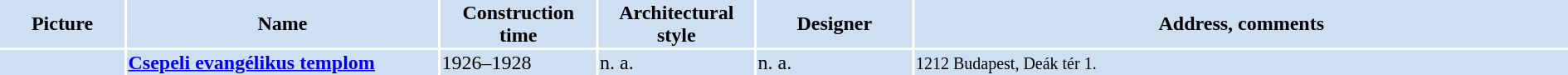<table width="100%">
<tr>
<th bgcolor="#CEDFF2" width="8%">Picture</th>
<th bgcolor="#CEDFF2" width="20%">Name</th>
<th bgcolor="#CEDFF2" width="10%">Construction time</th>
<th bgcolor="#CEDFF2" width="10%">Architectural style</th>
<th bgcolor="#CEDFF2" width="10%">Designer</th>
<th bgcolor="#CEDFF2" width="42%">Address, comments</th>
</tr>
<tr>
<td bgcolor="#CEDFF2"></td>
<td bgcolor="#CEDFF2"><strong><a href='#'>Csepeli evangélikus templom</a></strong></td>
<td bgcolor="#CEDFF2">1926–1928</td>
<td bgcolor="#CEDFF2">n. a.</td>
<td bgcolor="#CEDFF2">n. a.</td>
<td bgcolor="#CEDFF2"><small>1212 Budapest, Deák tér 1. </small></td>
</tr>
</table>
